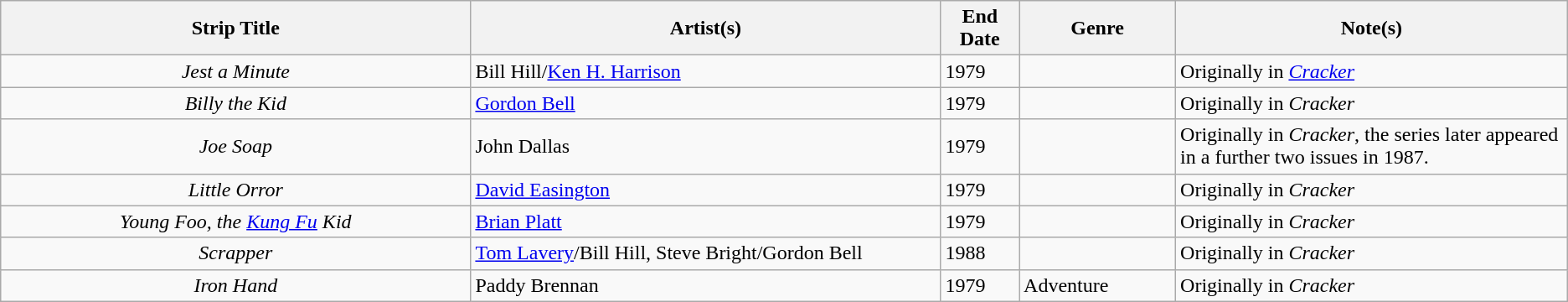<table class="wikitable sortable">
<tr>
<th width=30%>Strip Title</th>
<th width=30%>Artist(s)</th>
<th width=5%>End Date</th>
<th width=10%>Genre</th>
<th width=25%>Note(s)</th>
</tr>
<tr>
<td align=center><em>Jest a Minute</em></td>
<td>Bill Hill/<a href='#'>Ken H. Harrison</a></td>
<td>1979</td>
<td></td>
<td>Originally in <em><a href='#'>Cracker</a></em></td>
</tr>
<tr>
<td align=center><em>Billy the Kid</em></td>
<td><a href='#'>Gordon Bell</a></td>
<td>1979</td>
<td></td>
<td>Originally in <em>Cracker</em></td>
</tr>
<tr>
<td align=center><em>Joe Soap</em></td>
<td>John Dallas</td>
<td>1979</td>
<td></td>
<td>Originally in <em>Cracker</em>, the series later appeared in a further two issues in 1987.</td>
</tr>
<tr>
<td align=center><em>Little Orror</em></td>
<td><a href='#'>David Easington</a></td>
<td>1979</td>
<td></td>
<td>Originally in <em>Cracker</em></td>
</tr>
<tr>
<td align=center><em>Young Foo, the <a href='#'>Kung Fu</a> Kid</em></td>
<td><a href='#'>Brian Platt</a></td>
<td>1979</td>
<td></td>
<td>Originally in <em>Cracker</em></td>
</tr>
<tr>
<td align=center><em>Scrapper</em></td>
<td><a href='#'>Tom Lavery</a>/Bill Hill, Steve Bright/Gordon Bell</td>
<td>1988</td>
<td></td>
<td>Originally in <em>Cracker</em></td>
</tr>
<tr>
<td align=center><em>Iron Hand</em></td>
<td>Paddy Brennan</td>
<td>1979</td>
<td>Adventure</td>
<td>Originally in <em>Cracker</em></td>
</tr>
</table>
